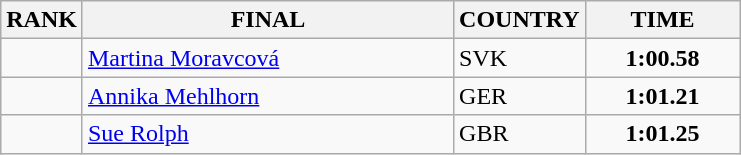<table class="wikitable">
<tr>
<th>RANK</th>
<th align="left" style="width: 15em">FINAL</th>
<th>COUNTRY</th>
<th style="width: 6em">TIME</th>
</tr>
<tr>
<td align="center"></td>
<td><a href='#'>Martina Moravcová</a></td>
<td> SVK</td>
<td align="center"><strong>1:00.58</strong></td>
</tr>
<tr>
<td align="center"></td>
<td><a href='#'>Annika Mehlhorn</a></td>
<td> GER</td>
<td align="center"><strong>1:01.21</strong></td>
</tr>
<tr>
<td align="center"></td>
<td><a href='#'>Sue Rolph</a></td>
<td> GBR</td>
<td align="center"><strong>1:01.25</strong></td>
</tr>
</table>
